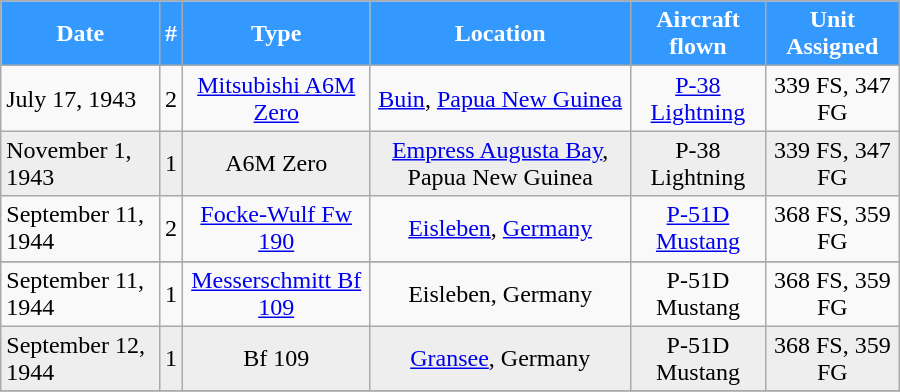<table class="wikitable" style="margin:auto; width:600px;">
<tr style="color:white;">
<th style="background:#39f;">Date</th>
<th style="background:#39f;">#</th>
<th style="background:#39f;">Type</th>
<th style="background:#39f;">Location</th>
<th style="background:#39f;">Aircraft flown</th>
<th style="background:#39f;">Unit Assigned</th>
</tr>
<tr>
<td>July 17, 1943</td>
<td align=center>2</td>
<td align=center><a href='#'>Mitsubishi A6M Zero</a></td>
<td align=center><a href='#'>Buin</a>, <a href='#'>Papua New Guinea</a></td>
<td align=center><a href='#'>P-38 Lightning</a></td>
<td align=center>339 FS, 347 FG</td>
</tr>
<tr style="background:#eee;">
<td>November 1, 1943</td>
<td align=center>1</td>
<td align=center>A6M Zero</td>
<td align=center><a href='#'>Empress Augusta Bay</a>, Papua New Guinea</td>
<td align=center>P-38 Lightning</td>
<td align=center>339 FS, 347 FG</td>
</tr>
<tr>
<td>September 11, 1944</td>
<td align=center>2</td>
<td align=center><a href='#'>Focke-Wulf Fw 190</a></td>
<td align=center><a href='#'>Eisleben</a>, <a href='#'>Germany</a></td>
<td align=center><a href='#'>P-51D Mustang</a></td>
<td align=center>368 FS, 359 FG</td>
</tr>
<tr style="background:#eee;">
</tr>
<tr>
<td>September 11, 1944</td>
<td align=center>1</td>
<td align=center><a href='#'>Messerschmitt Bf 109</a></td>
<td align=center>Eisleben, Germany</td>
<td align=center>P-51D Mustang</td>
<td align=center>368 FS, 359 FG</td>
</tr>
<tr style="background:#eee;">
<td>September 12, 1944</td>
<td align=center>1</td>
<td align=center>Bf 109</td>
<td align=center><a href='#'>Gransee</a>, Germany</td>
<td align=center>P-51D Mustang</td>
<td align=center>368 FS, 359 FG</td>
</tr>
<tr>
</tr>
</table>
